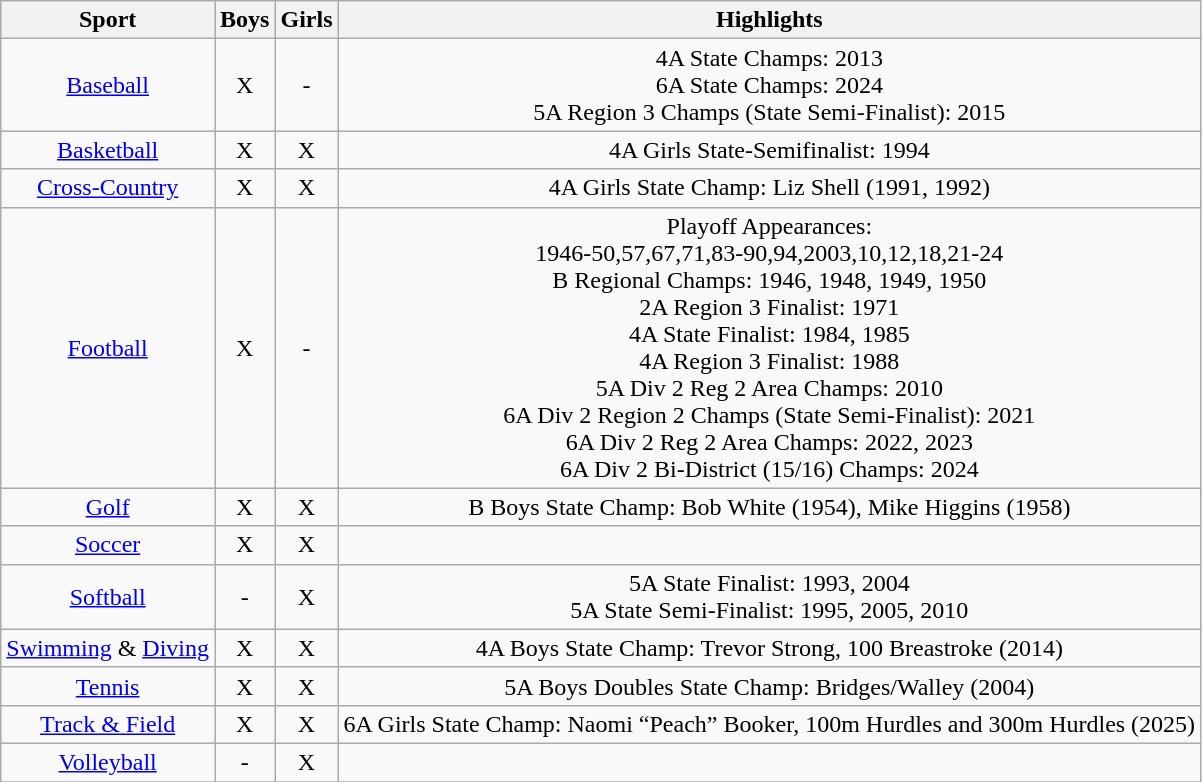<table class="wikitable">
<tr>
<th>Sport</th>
<th>Boys</th>
<th>Girls</th>
<th>Highlights</th>
</tr>
<tr align="center">
<td><a href='#'>Baseball</a></td>
<td>X</td>
<td>-</td>
<td>4A State Champs: 2013<br>6A State Champs: 2024<br>5A Region 3 Champs (State Semi-Finalist): 2015</td>
</tr>
<tr align="center">
<td><a href='#'>Basketball</a></td>
<td>X</td>
<td>X</td>
<td>4A Girls State-Semifinalist: 1994</td>
</tr>
<tr align="center">
<td><a href='#'>Cross-Country</a></td>
<td>X</td>
<td>X</td>
<td>4A Girls State Champ: Liz Shell (1991, 1992)</td>
</tr>
<tr align="center">
<td><a href='#'>Football</a></td>
<td>X</td>
<td>-</td>
<td>Playoff Appearances:<br>1946-50,57,67,71,83-90,94,2003,10,12,18,21-24<br>B Regional Champs: 1946, 1948, 1949, 1950<br>2A Region 3 Finalist: 1971<br>4A State Finalist: 1984, 1985<br>4A Region 3 Finalist: 1988<br>5A Div 2 Reg 2 Area Champs: 2010<br>6A Div 2 Region 2 Champs (State Semi-Finalist): 2021<br>6A Div 2 Reg 2 Area Champs: 2022, 2023<br>6A Div 2 Bi-District (15/16) Champs: 2024</td>
</tr>
<tr align="center">
<td><a href='#'>Golf</a></td>
<td>X</td>
<td>X</td>
<td>B Boys State Champ: Bob White (1954), Mike Higgins (1958)</td>
</tr>
<tr align="center">
<td><a href='#'>Soccer</a></td>
<td>X</td>
<td>X</td>
<td></td>
</tr>
<tr align="center">
<td><a href='#'>Softball</a></td>
<td>-</td>
<td>X</td>
<td>5A State Finalist: 1993, 2004<br>5A State Semi-Finalist: 1995, 2005, 2010</td>
</tr>
<tr align="center">
<td><a href='#'>Swimming</a> & <a href='#'>Diving</a></td>
<td>X</td>
<td>X</td>
<td>4A Boys State Champ: Trevor Strong, 100 Breastroke (2014)</td>
</tr>
<tr align="center">
<td><a href='#'>Tennis</a></td>
<td>X</td>
<td>X</td>
<td>5A Boys Doubles State Champ: Bridges/Walley (2004)</td>
</tr>
<tr align="center">
<td><a href='#'>Track & Field</a></td>
<td>X</td>
<td>X</td>
<td>6A Girls State Champ: Naomi “Peach” Booker, 100m Hurdles and 300m Hurdles (2025)</td>
</tr>
<tr align="center">
<td><a href='#'>Volleyball</a></td>
<td>-</td>
<td>X</td>
<td></td>
</tr>
<tr align="center">
</tr>
<tr align="center">
</tr>
</table>
